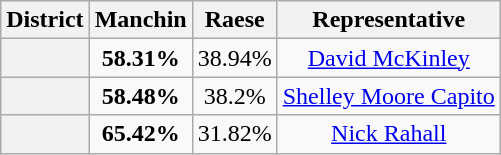<table class=wikitable>
<tr>
<th>District</th>
<th>Manchin</th>
<th>Raese</th>
<th>Representative</th>
</tr>
<tr align=center>
<th></th>
<td><strong>58.31%</strong></td>
<td>38.94%</td>
<td><a href='#'>David McKinley</a></td>
</tr>
<tr align=center>
<th></th>
<td><strong>58.48%</strong></td>
<td>38.2%</td>
<td><a href='#'>Shelley Moore Capito</a></td>
</tr>
<tr align=center>
<th></th>
<td><strong>65.42%</strong></td>
<td>31.82%</td>
<td><a href='#'>Nick Rahall</a></td>
</tr>
</table>
